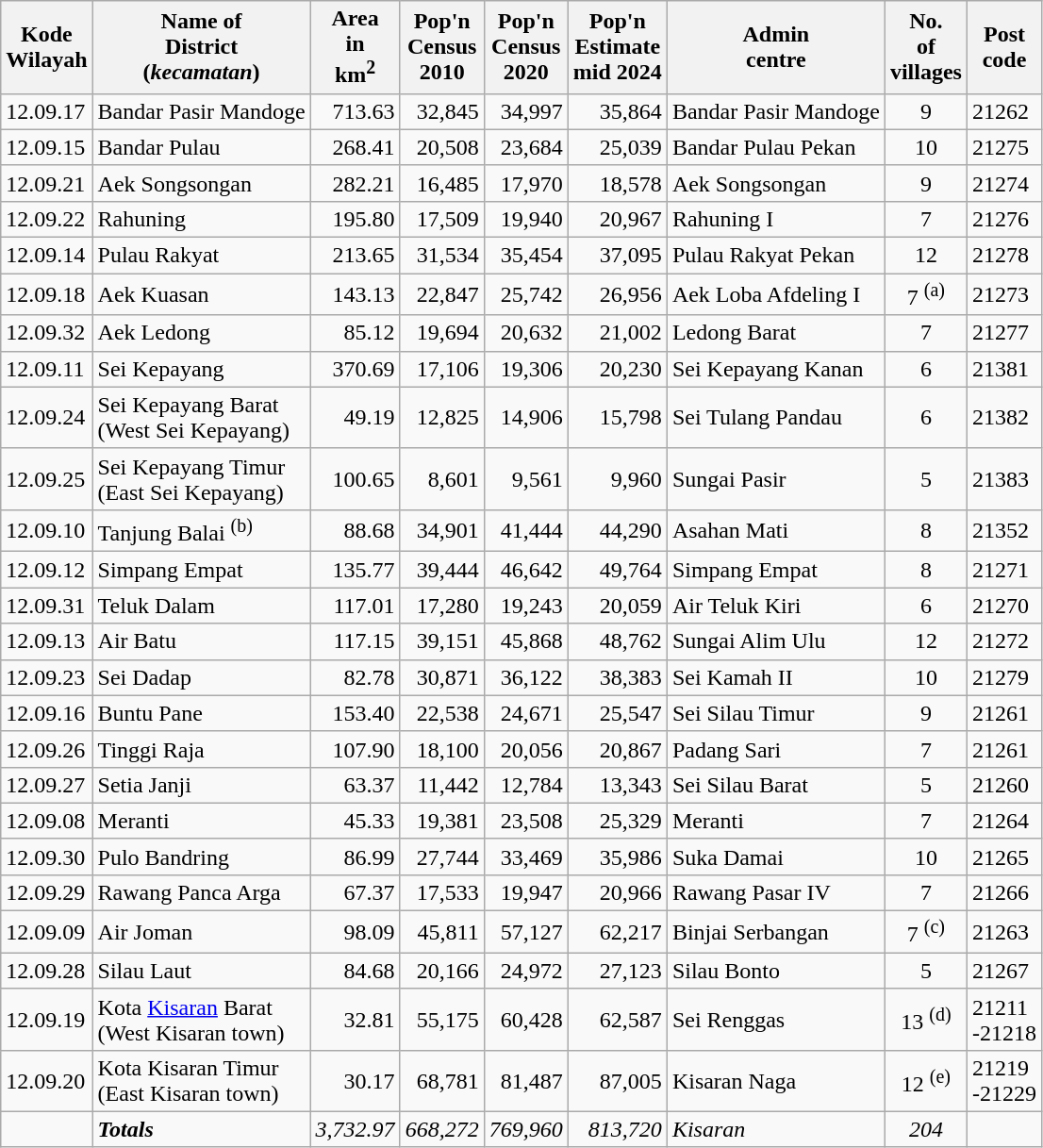<table class="sortable wikitable">
<tr>
<th>Kode <br>Wilayah</th>
<th>Name of<br>District<br>(<em>kecamatan</em>)</th>
<th>Area <br>in<br>km<sup>2</sup></th>
<th>Pop'n<br>Census<br>2010</th>
<th>Pop'n<br>Census<br>2020</th>
<th>Pop'n<br>Estimate<br>mid 2024</th>
<th>Admin<br> centre</th>
<th>No. <br>of <br>villages</th>
<th>Post<br>code</th>
</tr>
<tr>
<td>12.09.17</td>
<td>Bandar Pasir Mandoge</td>
<td align="right">713.63</td>
<td align="right">32,845</td>
<td align="right">34,997</td>
<td align="right">35,864</td>
<td>Bandar Pasir Mandoge</td>
<td align="center">9</td>
<td>21262</td>
</tr>
<tr>
<td>12.09.15</td>
<td>Bandar Pulau</td>
<td align="right">268.41</td>
<td align="right">20,508</td>
<td align="right">23,684</td>
<td align="right">25,039</td>
<td>Bandar Pulau Pekan</td>
<td align="center">10</td>
<td>21275</td>
</tr>
<tr>
<td>12.09.21</td>
<td>Aek Songsongan</td>
<td align="right">282.21</td>
<td align="right">16,485</td>
<td align="right">17,970</td>
<td align="right">18,578</td>
<td>Aek Songsongan</td>
<td align="center">9</td>
<td>21274</td>
</tr>
<tr>
<td>12.09.22</td>
<td>Rahuning</td>
<td align="right">195.80</td>
<td align="right">17,509</td>
<td align="right">19,940</td>
<td align="right">20,967</td>
<td>Rahuning I</td>
<td align="center">7</td>
<td>21276</td>
</tr>
<tr>
<td>12.09.14</td>
<td>Pulau Rakyat</td>
<td align="right">213.65</td>
<td align="right">31,534</td>
<td align="right">35,454</td>
<td align="right">37,095</td>
<td>Pulau Rakyat Pekan</td>
<td align="center">12</td>
<td>21278</td>
</tr>
<tr>
<td>12.09.18</td>
<td>Aek Kuasan</td>
<td align="right">143.13</td>
<td align="right">22,847</td>
<td align="right">25,742</td>
<td align="right">26,956</td>
<td>Aek Loba Afdeling I</td>
<td align="center">7 <sup>(a)</sup></td>
<td>21273</td>
</tr>
<tr>
<td>12.09.32</td>
<td>Aek Ledong</td>
<td align="right">85.12</td>
<td align="right">19,694</td>
<td align="right">20,632</td>
<td align="right">21,002</td>
<td>Ledong Barat</td>
<td align="center">7</td>
<td>21277</td>
</tr>
<tr>
<td>12.09.11</td>
<td>Sei Kepayang</td>
<td align="right">370.69</td>
<td align="right">17,106</td>
<td align="right">19,306</td>
<td align="right">20,230</td>
<td>Sei Kepayang Kanan</td>
<td align="center">6</td>
<td>21381</td>
</tr>
<tr>
<td>12.09.24</td>
<td>Sei Kepayang Barat <br>(West Sei Kepayang)</td>
<td align="right">49.19</td>
<td align="right">12,825</td>
<td align="right">14,906</td>
<td align="right">15,798</td>
<td>Sei Tulang Pandau</td>
<td align="center">6</td>
<td>21382</td>
</tr>
<tr>
<td>12.09.25</td>
<td>Sei Kepayang Timur <br>(East Sei Kepayang)</td>
<td align="right">100.65</td>
<td align="right">8,601</td>
<td align="right">9,561</td>
<td align="right">9,960</td>
<td>Sungai Pasir</td>
<td align="center">5</td>
<td>21383</td>
</tr>
<tr>
<td>12.09.10</td>
<td>Tanjung Balai <sup>(b)</sup></td>
<td align="right">88.68</td>
<td align="right">34,901</td>
<td align="right">41,444</td>
<td align="right">44,290</td>
<td>Asahan Mati</td>
<td align="center">8</td>
<td>21352</td>
</tr>
<tr>
<td>12.09.12</td>
<td>Simpang Empat</td>
<td align="right">135.77</td>
<td align="right">39,444</td>
<td align="right">46,642</td>
<td align="right">49,764</td>
<td>Simpang Empat</td>
<td align="center">8</td>
<td>21271</td>
</tr>
<tr>
<td>12.09.31</td>
<td>Teluk Dalam</td>
<td align="right">117.01</td>
<td align="right">17,280</td>
<td align="right">19,243</td>
<td align="right">20,059</td>
<td>Air Teluk Kiri</td>
<td align="center">6</td>
<td>21270</td>
</tr>
<tr>
<td>12.09.13</td>
<td>Air Batu</td>
<td align="right">117.15</td>
<td align="right">39,151</td>
<td align="right">45,868</td>
<td align="right">48,762</td>
<td>Sungai Alim Ulu</td>
<td align="center">12</td>
<td>21272</td>
</tr>
<tr>
<td>12.09.23</td>
<td>Sei Dadap</td>
<td align="right">82.78</td>
<td align="right">30,871</td>
<td align="right">36,122</td>
<td align="right">38,383</td>
<td>Sei Kamah II</td>
<td align="center">10</td>
<td>21279</td>
</tr>
<tr>
<td>12.09.16</td>
<td>Buntu Pane</td>
<td align="right">153.40</td>
<td align="right">22,538</td>
<td align="right">24,671</td>
<td align="right">25,547</td>
<td>Sei Silau Timur</td>
<td align="center">9</td>
<td>21261</td>
</tr>
<tr>
<td>12.09.26</td>
<td>Tinggi Raja</td>
<td align="right">107.90</td>
<td align="right">18,100</td>
<td align="right">20,056</td>
<td align="right">20,867</td>
<td>Padang Sari</td>
<td align="center">7</td>
<td>21261</td>
</tr>
<tr>
<td>12.09.27</td>
<td>Setia Janji</td>
<td align="right">63.37</td>
<td align="right">11,442</td>
<td align="right">12,784</td>
<td align="right">13,343</td>
<td>Sei Silau Barat</td>
<td align="center">5</td>
<td>21260</td>
</tr>
<tr>
<td>12.09.08</td>
<td>Meranti</td>
<td align="right">45.33</td>
<td align="right">19,381</td>
<td align="right">23,508</td>
<td align="right">25,329</td>
<td>Meranti</td>
<td align="center">7</td>
<td>21264</td>
</tr>
<tr>
<td>12.09.30</td>
<td>Pulo Bandring</td>
<td align="right">86.99</td>
<td align="right">27,744</td>
<td align="right">33,469</td>
<td align="right">35,986</td>
<td>Suka Damai</td>
<td align="center">10</td>
<td>21265</td>
</tr>
<tr>
<td>12.09.29</td>
<td>Rawang Panca Arga</td>
<td align="right">67.37</td>
<td align="right">17,533</td>
<td align="right">19,947</td>
<td align="right">20,966</td>
<td>Rawang Pasar IV</td>
<td align="center">7</td>
<td>21266</td>
</tr>
<tr>
<td>12.09.09</td>
<td>Air Joman</td>
<td align="right">98.09</td>
<td align="right">45,811</td>
<td align="right">57,127</td>
<td align="right">62,217</td>
<td>Binjai Serbangan</td>
<td align="center">7 <sup>(c)</sup></td>
<td>21263</td>
</tr>
<tr>
<td>12.09.28</td>
<td>Silau Laut</td>
<td align="right">84.68</td>
<td align="right">20,166</td>
<td align="right">24,972</td>
<td align="right">27,123</td>
<td>Silau Bonto</td>
<td align="center">5</td>
<td>21267</td>
</tr>
<tr>
<td>12.09.19</td>
<td>Kota <a href='#'>Kisaran</a> Barat <br>(West Kisaran town)</td>
<td align="right">32.81</td>
<td align="right">55,175</td>
<td align="right">60,428</td>
<td align="right">62,587</td>
<td>Sei Renggas</td>
<td align="center">13 <sup>(d)</sup></td>
<td>21211<br>-21218</td>
</tr>
<tr>
<td>12.09.20</td>
<td>Kota Kisaran Timur <br>(East Kisaran town)</td>
<td align="right">30.17</td>
<td align="right">68,781</td>
<td align="right">81,487</td>
<td align="right">87,005</td>
<td>Kisaran Naga</td>
<td align="center">12 <sup>(e)</sup></td>
<td>21219<br>-21229</td>
</tr>
<tr>
<td></td>
<td><strong><em>Totals</em></strong></td>
<td align="right"><em>3,732.97</em></td>
<td align="right"><em>668,272</em></td>
<td align="right"><em>769,960</em></td>
<td align="right"><em>813,720</em></td>
<td><em>Kisaran</em></td>
<td align="center"><em>204</em></td>
<td></td>
</tr>
</table>
